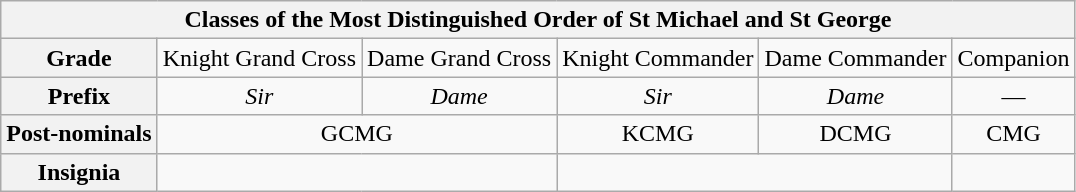<table class="wikitable">
<tr>
<th colspan="9">Classes of the Most Distinguished Order of St Michael and St George</th>
</tr>
<tr>
<th>Grade</th>
<td align="center">Knight Grand Cross</td>
<td align="center">Dame Grand Cross</td>
<td align="center">Knight Commander</td>
<td align="center">Dame Commander</td>
<td align="center">Companion</td>
</tr>
<tr>
<th>Prefix</th>
<td align="center"><em>Sir</em></td>
<td align="center"><em>Dame</em></td>
<td align="center"><em>Sir</em></td>
<td align="center"><em>Dame</em></td>
<td align="center">—</td>
</tr>
<tr>
<th>Post-nominals</th>
<td align="center" colspan="2">GCMG</td>
<td align="center">KCMG</td>
<td align="center">DCMG</td>
<td align="center">CMG</td>
</tr>
<tr>
<th>Insignia</th>
<td colspan="2" align="center"></td>
<td colspan="2" align="center"></td>
<td align="center"></td>
</tr>
</table>
